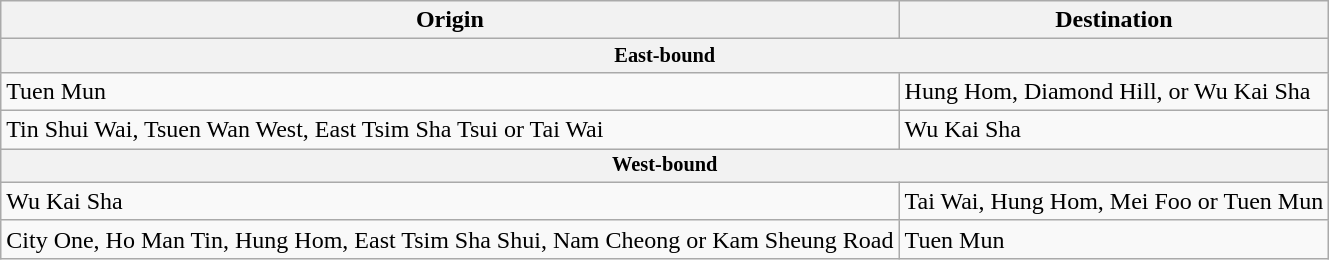<table class=wikitable>
<tr>
<th>Origin</th>
<th>Destination</th>
</tr>
<tr>
<th colspan=2 style="font-size:85%">East-bound</th>
</tr>
<tr>
<td>Tuen Mun</td>
<td>Hung Hom, Diamond Hill, or Wu Kai Sha</td>
</tr>
<tr>
<td>Tin Shui Wai, Tsuen Wan West, East Tsim Sha Tsui or Tai Wai</td>
<td>Wu Kai Sha</td>
</tr>
<tr>
<th colspan=2 style="font-size:85%">West-bound</th>
</tr>
<tr>
<td>Wu Kai Sha</td>
<td>Tai Wai, Hung Hom, Mei Foo or Tuen Mun</td>
</tr>
<tr>
<td>City One, Ho Man Tin, Hung Hom, East Tsim Sha Shui, Nam Cheong or Kam Sheung Road</td>
<td>Tuen Mun</td>
</tr>
</table>
